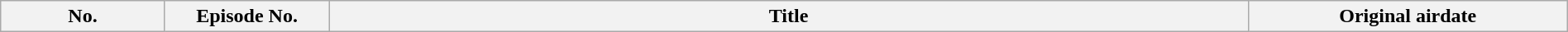<table class="wikitable plainrowheaders" style="width:100%; margin:auto;">
<tr>
<th width="125">No.</th>
<th width="125">Episode No.</th>
<th>Title</th>
<th width="250">Original airdate<br>




</th>
</tr>
</table>
